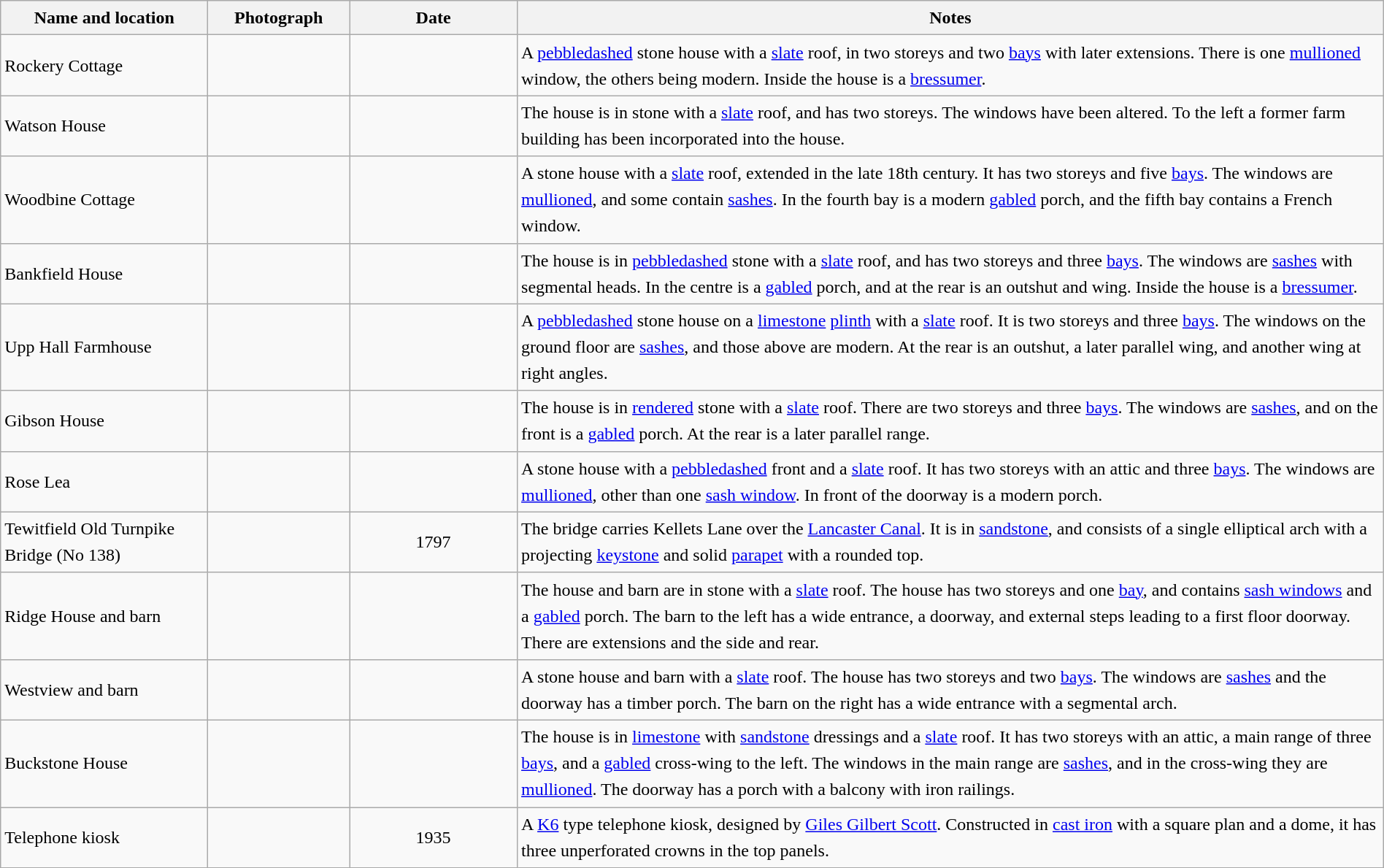<table class="wikitable sortable plainrowheaders" style="width:100%;border:0px;text-align:left;line-height:150%;">
<tr>
<th scope="col"  style="width:150px">Name and location</th>
<th scope="col"  style="width:100px" class="unsortable">Photograph</th>
<th scope="col"  style="width:120px">Date</th>
<th scope="col"  style="width:650px" class="unsortable">Notes</th>
</tr>
<tr>
<td>Rockery Cottage<br><small></small></td>
<td></td>
<td align="center"></td>
<td>A <a href='#'>pebbledashed</a> stone house with a <a href='#'>slate</a> roof, in two storeys and two <a href='#'>bays</a> with later extensions.  There is one <a href='#'>mullioned</a> window, the others being modern.  Inside the house is a <a href='#'>bressumer</a>.</td>
</tr>
<tr>
<td>Watson House<br><small></small></td>
<td></td>
<td align="center"></td>
<td>The house is in stone with a <a href='#'>slate</a> roof, and has two storeys.  The windows have been altered.  To the left a former farm building has been incorporated into the house.</td>
</tr>
<tr>
<td>Woodbine Cottage<br><small></small></td>
<td></td>
<td align="center"></td>
<td>A stone house with a <a href='#'>slate</a> roof, extended in the late 18th century.  It has two storeys and five <a href='#'>bays</a>.  The windows are <a href='#'>mullioned</a>, and some contain <a href='#'>sashes</a>.  In the fourth bay is a modern <a href='#'>gabled</a> porch, and the fifth bay contains a French window.</td>
</tr>
<tr>
<td>Bankfield House<br><small></small></td>
<td></td>
<td align="center"></td>
<td>The house is in <a href='#'>pebbledashed</a> stone with a <a href='#'>slate</a> roof, and has two storeys and three <a href='#'>bays</a>. The windows are <a href='#'>sashes</a> with segmental heads.  In the centre is a <a href='#'>gabled</a> porch, and at the rear is an outshut and wing.  Inside the house is a <a href='#'>bressumer</a>.</td>
</tr>
<tr>
<td>Upp Hall Farmhouse<br><small></small></td>
<td></td>
<td align="center"></td>
<td>A <a href='#'>pebbledashed</a> stone house on a <a href='#'>limestone</a> <a href='#'>plinth</a> with a <a href='#'>slate</a> roof.  It is two storeys and three <a href='#'>bays</a>.  The windows on the ground floor are <a href='#'>sashes</a>, and those above are modern.  At the rear is an outshut, a later parallel wing, and another wing at right angles.</td>
</tr>
<tr>
<td>Gibson House<br><small></small></td>
<td></td>
<td align="center"></td>
<td>The house is in <a href='#'>rendered</a> stone with a <a href='#'>slate</a> roof.  There are two storeys and three <a href='#'>bays</a>.  The windows are <a href='#'>sashes</a>, and on the front is a <a href='#'>gabled</a> porch.  At the rear is a later parallel range.</td>
</tr>
<tr>
<td>Rose Lea<br><small></small></td>
<td></td>
<td align="center"></td>
<td>A stone house with a <a href='#'>pebbledashed</a> front and a <a href='#'>slate</a> roof.  It has two storeys with an attic and three <a href='#'>bays</a>.  The windows are <a href='#'>mullioned</a>, other than one <a href='#'>sash window</a>.  In front of the doorway is a modern porch.</td>
</tr>
<tr>
<td>Tewitfield Old Turnpike Bridge (No 138)<br><small></small></td>
<td></td>
<td align="center">1797</td>
<td>The bridge carries Kellets Lane over the <a href='#'>Lancaster Canal</a>.  It is in <a href='#'>sandstone</a>, and consists of a single elliptical arch with a projecting <a href='#'>keystone</a> and solid <a href='#'>parapet</a> with a rounded top.</td>
</tr>
<tr>
<td>Ridge House and barn<br><small></small></td>
<td></td>
<td align="center"></td>
<td>The house and barn are in stone with a <a href='#'>slate</a> roof.  The house has two storeys and one <a href='#'>bay</a>, and contains <a href='#'>sash windows</a> and a <a href='#'>gabled</a> porch.  The barn to the left has a wide entrance, a doorway, and external steps leading to a first floor doorway.  There are extensions and the side and rear.</td>
</tr>
<tr>
<td>Westview and barn<br><small></small></td>
<td></td>
<td align="center"></td>
<td>A stone house and barn with a <a href='#'>slate</a> roof.  The house has two storeys and two <a href='#'>bays</a>.  The windows are <a href='#'>sashes</a> and the doorway has a timber porch.  The barn on the right has a wide entrance with a segmental arch.</td>
</tr>
<tr>
<td>Buckstone House<br><small></small></td>
<td></td>
<td align="center"></td>
<td>The house is in <a href='#'>limestone</a> with <a href='#'>sandstone</a> dressings and a <a href='#'>slate</a> roof.  It has two storeys with an attic, a main range of three <a href='#'>bays</a>, and a <a href='#'>gabled</a> cross-wing to the left.  The windows in the main range are <a href='#'>sashes</a>, and in the cross-wing they are <a href='#'>mullioned</a>.  The doorway has a porch with a balcony with iron railings.</td>
</tr>
<tr>
<td>Telephone kiosk<br><small></small></td>
<td></td>
<td align="center">1935</td>
<td>A <a href='#'>K6</a> type telephone kiosk, designed by <a href='#'>Giles Gilbert Scott</a>.  Constructed in <a href='#'>cast iron</a> with a square plan and a dome, it has three unperforated crowns in the top panels.</td>
</tr>
<tr>
</tr>
</table>
